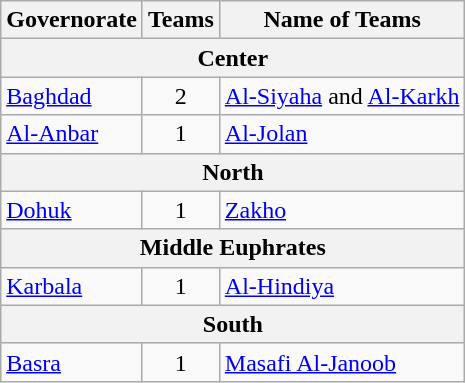<table class="wikitable">
<tr>
<th>Governorate</th>
<th>Teams</th>
<th>Name of Teams</th>
</tr>
<tr>
<th colspan = 4>Center</th>
</tr>
<tr>
<td><a href='#'>Baghdad</a></td>
<td align=center>2</td>
<td><a href='#'>Al-Siyaha</a> and <a href='#'>Al-Karkh</a></td>
</tr>
<tr>
<td><a href='#'>Al-Anbar</a></td>
<td align=center>1</td>
<td><a href='#'>Al-Jolan</a></td>
</tr>
<tr>
<th colspan = 3>North</th>
</tr>
<tr>
<td><a href='#'>Dohuk</a></td>
<td align=center>1</td>
<td><a href='#'>Zakho</a></td>
</tr>
<tr>
<th colspan = 3>Middle Euphrates</th>
</tr>
<tr>
<td><a href='#'>Karbala</a></td>
<td align=center>1</td>
<td><a href='#'>Al-Hindiya</a></td>
</tr>
<tr>
<th colspan = 3>South</th>
</tr>
<tr>
<td><a href='#'>Basra</a></td>
<td align=center>1</td>
<td><a href='#'> Masafi Al-Janoob</a></td>
</tr>
</table>
